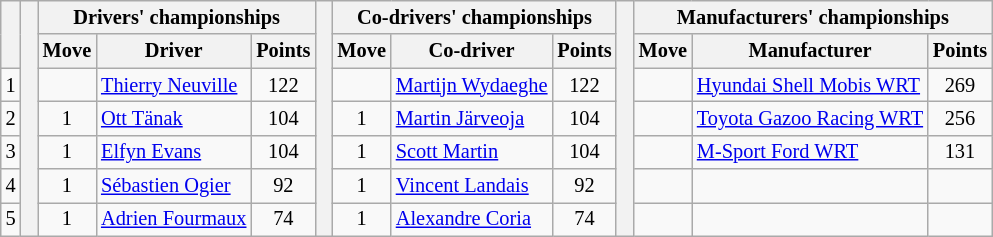<table class="wikitable" style="font-size:85%;">
<tr>
<th rowspan="2"></th>
<th rowspan="7" style="width:5px;"></th>
<th colspan="3">Drivers' championships</th>
<th rowspan="7" style="width:5px;"></th>
<th colspan="3" nowrap>Co-drivers' championships</th>
<th rowspan="7" style="width:5px;"></th>
<th colspan="3" nowrap>Manufacturers' championships</th>
</tr>
<tr>
<th>Move</th>
<th>Driver</th>
<th>Points</th>
<th>Move</th>
<th>Co-driver</th>
<th>Points</th>
<th>Move</th>
<th>Manufacturer</th>
<th>Points</th>
</tr>
<tr>
<td align="center">1</td>
<td align="center"></td>
<td><a href='#'>Thierry Neuville</a></td>
<td align="center">122</td>
<td align="center"></td>
<td><a href='#'>Martijn Wydaeghe</a></td>
<td align="center">122</td>
<td align="center"></td>
<td><a href='#'>Hyundai Shell Mobis WRT</a></td>
<td align="center">269</td>
</tr>
<tr>
<td align="center">2</td>
<td align="center"> 1</td>
<td><a href='#'>Ott Tänak</a></td>
<td align="center">104</td>
<td align="center"> 1</td>
<td><a href='#'>Martin Järveoja</a></td>
<td align="center">104</td>
<td align="center"></td>
<td><a href='#'>Toyota Gazoo Racing WRT</a></td>
<td align="center">256</td>
</tr>
<tr>
<td align="center">3</td>
<td align="center"> 1</td>
<td><a href='#'>Elfyn Evans</a></td>
<td align="center">104</td>
<td align="center"> 1</td>
<td><a href='#'>Scott Martin</a></td>
<td align="center">104</td>
<td align="center"></td>
<td><a href='#'>M-Sport Ford WRT</a></td>
<td align="center">131</td>
</tr>
<tr>
<td align="center">4</td>
<td align="center"> 1</td>
<td><a href='#'>Sébastien Ogier</a></td>
<td align="center">92</td>
<td align="center"> 1</td>
<td><a href='#'>Vincent Landais</a></td>
<td align="center">92</td>
<td></td>
<td></td>
<td></td>
</tr>
<tr>
<td align="center">5</td>
<td align="center"> 1</td>
<td><a href='#'>Adrien Fourmaux</a></td>
<td align="center">74</td>
<td align="center"> 1</td>
<td><a href='#'>Alexandre Coria</a></td>
<td align="center">74</td>
<td></td>
<td></td>
<td></td>
</tr>
</table>
